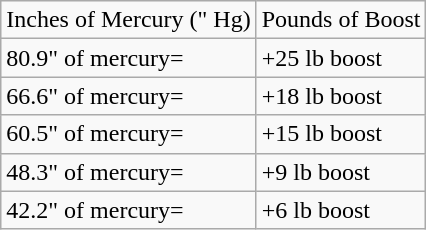<table class="wikitable">
<tr>
<td>Inches of Mercury (" Hg)</td>
<td>Pounds of Boost</td>
</tr>
<tr>
<td>80.9" of mercury=</td>
<td>+25 lb boost</td>
</tr>
<tr>
<td>66.6" of mercury=</td>
<td>+18 lb boost</td>
</tr>
<tr>
<td>60.5" of mercury=</td>
<td>+15 lb boost</td>
</tr>
<tr>
<td>48.3" of mercury=</td>
<td>+9 lb boost</td>
</tr>
<tr>
<td>42.2" of mercury=</td>
<td>+6 lb boost</td>
</tr>
</table>
